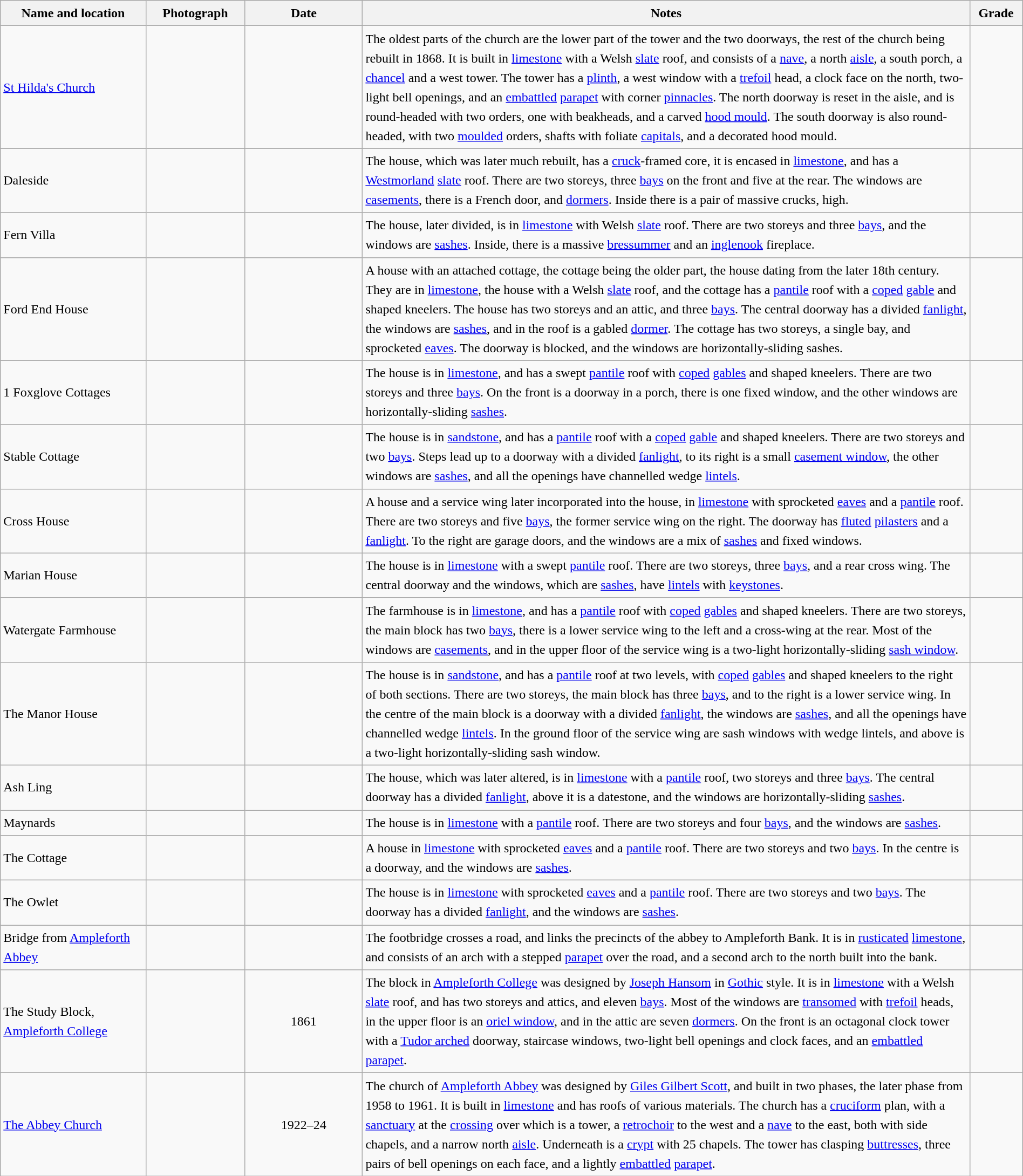<table class="wikitable sortable plainrowheaders" style="width:100%; border:0px; text-align:left; line-height:150%">
<tr>
<th scope="col"  style="width:150px">Name and location</th>
<th scope="col"  style="width:100px" class="unsortable">Photograph</th>
<th scope="col"  style="width:120px">Date</th>
<th scope="col"  style="width:650px" class="unsortable">Notes</th>
<th scope="col"  style="width:50px">Grade</th>
</tr>
<tr>
<td><a href='#'>St Hilda's Church</a><br><small></small></td>
<td></td>
<td align="center"></td>
<td>The oldest parts of the church are the lower part of the tower and the two doorways, the rest of the church being rebuilt in 1868.  It is built in <a href='#'>limestone</a> with a Welsh <a href='#'>slate</a> roof, and consists of a <a href='#'>nave</a>, a north <a href='#'>aisle</a>, a south porch, a <a href='#'>chancel</a> and a west tower.  The tower has a <a href='#'>plinth</a>, a west window with a <a href='#'>trefoil</a> head, a clock face on the north, two-light bell openings, and an <a href='#'>embattled</a> <a href='#'>parapet</a> with corner <a href='#'>pinnacles</a>.  The north doorway is reset in the aisle, and is round-headed with two orders, one with beakheads, and a carved <a href='#'>hood mould</a>.  The south doorway is also round-headed, with two <a href='#'>moulded</a> orders, shafts with foliate <a href='#'>capitals</a>, and a decorated hood mould.</td>
<td align="center" ></td>
</tr>
<tr>
<td>Daleside<br><small></small></td>
<td></td>
<td align="center"></td>
<td>The house, which was later much rebuilt, has a <a href='#'>cruck</a>-framed core, it is encased in <a href='#'>limestone</a>, and has a <a href='#'>Westmorland</a> <a href='#'>slate</a> roof.  There are two storeys, three <a href='#'>bays</a> on the front and five at the rear.  The windows are <a href='#'>casements</a>, there is a French door, and <a href='#'>dormers</a>.  Inside there is a pair of massive crucks,  high.</td>
<td align="center" ></td>
</tr>
<tr>
<td>Fern Villa<br><small></small></td>
<td></td>
<td align="center"></td>
<td>The house, later divided, is in <a href='#'>limestone</a> with Welsh <a href='#'>slate</a> roof.  There are two storeys and three <a href='#'>bays</a>, and the windows are <a href='#'>sashes</a>.  Inside, there is a massive <a href='#'>bressummer</a> and an <a href='#'>inglenook</a> fireplace.</td>
<td align="center" ></td>
</tr>
<tr>
<td>Ford End House<br><small></small></td>
<td></td>
<td align="center"></td>
<td>A house with an attached cottage, the cottage being the older part, the house dating from the later 18th century.  They are in <a href='#'>limestone</a>, the house with a Welsh <a href='#'>slate</a> roof, and the cottage has a <a href='#'>pantile</a> roof with a <a href='#'>coped</a> <a href='#'>gable</a> and shaped kneelers.  The house has two storeys and an attic, and three <a href='#'>bays</a>.  The central doorway has a divided <a href='#'>fanlight</a>, the windows are <a href='#'>sashes</a>, and in the roof is a gabled <a href='#'>dormer</a>.  The cottage has two storeys, a single bay, and sprocketed <a href='#'>eaves</a>.  The doorway is blocked, and the windows are horizontally-sliding sashes.</td>
<td align="center" ></td>
</tr>
<tr>
<td>1 Foxglove Cottages<br><small></small></td>
<td></td>
<td align="center"></td>
<td>The house is in <a href='#'>limestone</a>, and has a swept <a href='#'>pantile</a> roof with <a href='#'>coped</a> <a href='#'>gables</a> and shaped kneelers.  There are two storeys and three <a href='#'>bays</a>.  On the front is a doorway in a porch, there is one fixed window, and the other windows are horizontally-sliding <a href='#'>sashes</a>.</td>
<td align="center" ></td>
</tr>
<tr>
<td>Stable Cottage<br><small></small></td>
<td></td>
<td align="center"></td>
<td>The house is in <a href='#'>sandstone</a>, and has a <a href='#'>pantile</a> roof with a <a href='#'>coped</a> <a href='#'>gable</a> and shaped kneelers.  There are two storeys and two <a href='#'>bays</a>.  Steps lead up to a doorway with a divided <a href='#'>fanlight</a>, to its right is a small <a href='#'>casement window</a>, the other windows are <a href='#'>sashes</a>, and all the openings have channelled wedge <a href='#'>lintels</a>.</td>
<td align="center" ></td>
</tr>
<tr>
<td>Cross House<br><small></small></td>
<td></td>
<td align="center"></td>
<td>A house and a service wing later incorporated into the house, in <a href='#'>limestone</a> with sprocketed <a href='#'>eaves</a> and a <a href='#'>pantile</a> roof.  There are two storeys and five <a href='#'>bays</a>, the former service wing on the right.  The doorway has <a href='#'>fluted</a> <a href='#'>pilasters</a> and a <a href='#'>fanlight</a>.  To the right are garage doors, and the windows are a mix of <a href='#'>sashes</a> and fixed windows.</td>
<td align="center" ></td>
</tr>
<tr>
<td>Marian House<br><small></small></td>
<td></td>
<td align="center"></td>
<td>The house is in <a href='#'>limestone</a> with a swept <a href='#'>pantile</a> roof.  There are two storeys, three <a href='#'>bays</a>, and a rear cross wing.  The central doorway and the windows, which are <a href='#'>sashes</a>, have <a href='#'>lintels</a> with <a href='#'>keystones</a>.</td>
<td align="center" ></td>
</tr>
<tr>
<td>Watergate Farmhouse<br><small></small></td>
<td></td>
<td align="center"></td>
<td>The farmhouse is in <a href='#'>limestone</a>, and has a <a href='#'>pantile</a> roof with <a href='#'>coped</a> <a href='#'>gables</a> and shaped kneelers.  There are two storeys, the main block has two <a href='#'>bays</a>, there is a lower service wing to the left and a cross-wing at the rear.  Most of the windows are <a href='#'>casements</a>, and in the upper floor of the service wing is a two-light horizontally-sliding <a href='#'>sash window</a>.</td>
<td align="center" ></td>
</tr>
<tr>
<td>The Manor House<br><small></small></td>
<td></td>
<td align="center"></td>
<td>The house is in <a href='#'>sandstone</a>, and has a <a href='#'>pantile</a> roof at two levels, with <a href='#'>coped</a> <a href='#'>gables</a> and shaped kneelers to the right of both sections.  There are two storeys, the main block has three <a href='#'>bays</a>, and to the right is a lower service wing.  In the centre of the main block is a doorway with a divided <a href='#'>fanlight</a>, the windows are <a href='#'>sashes</a>, and all the openings have channelled wedge <a href='#'>lintels</a>.  In the ground floor of the service wing are sash windows with wedge lintels, and above is a two-light horizontally-sliding sash window.</td>
<td align="center" ></td>
</tr>
<tr>
<td>Ash Ling<br><small></small></td>
<td></td>
<td align="center"></td>
<td>The house, which was later altered, is in <a href='#'>limestone</a> with a <a href='#'>pantile</a> roof, two storeys and three <a href='#'>bays</a>.  The central doorway has a divided <a href='#'>fanlight</a>, above it is a datestone, and the windows are horizontally-sliding <a href='#'>sashes</a>.</td>
<td align="center" ></td>
</tr>
<tr>
<td>Maynards<br><small></small></td>
<td></td>
<td align="center"></td>
<td>The house is in <a href='#'>limestone</a> with a <a href='#'>pantile</a> roof.  There are two storeys and four <a href='#'>bays</a>, and the windows are <a href='#'>sashes</a>.</td>
<td align="center" ></td>
</tr>
<tr>
<td>The Cottage<br><small></small></td>
<td></td>
<td align="center"></td>
<td>A house in <a href='#'>limestone</a> with sprocketed <a href='#'>eaves</a> and a <a href='#'>pantile</a> roof.  There are two storeys and two <a href='#'>bays</a>.  In the centre is a doorway, and the windows are <a href='#'>sashes</a>.</td>
<td align="center" ></td>
</tr>
<tr>
<td>The Owlet<br><small></small></td>
<td></td>
<td align="center"></td>
<td>The house is in <a href='#'>limestone</a> with sprocketed <a href='#'>eaves</a> and a <a href='#'>pantile</a> roof.  There are two storeys and two <a href='#'>bays</a>.  The doorway has a divided <a href='#'>fanlight</a>, and the windows are <a href='#'>sashes</a>.</td>
<td align="center" ></td>
</tr>
<tr>
<td>Bridge from <a href='#'>Ampleforth Abbey</a><br><small></small></td>
<td></td>
<td align="center"></td>
<td>The footbridge crosses a road, and links the precincts of the abbey to Ampleforth Bank.  It is in <a href='#'>rusticated</a> <a href='#'>limestone</a>, and consists of an arch with a stepped <a href='#'>parapet</a> over the road, and a second arch to the north built into the bank.</td>
<td align="center" ></td>
</tr>
<tr>
<td>The Study Block, <a href='#'>Ampleforth College</a><br><small></small></td>
<td></td>
<td align="center">1861</td>
<td>The block in <a href='#'>Ampleforth College</a> was designed by <a href='#'>Joseph Hansom</a> in <a href='#'>Gothic</a> style.  It is in <a href='#'>limestone</a> with a Welsh <a href='#'>slate</a> roof, and has two storeys and attics, and eleven <a href='#'>bays</a>.  Most of the windows are <a href='#'>transomed</a> with <a href='#'>trefoil</a> heads, in the upper floor is an <a href='#'>oriel window</a>, and in the attic are seven <a href='#'>dormers</a>.  On the front is an octagonal clock tower with a <a href='#'>Tudor arched</a> doorway, staircase windows, two-light bell openings and clock faces, and an <a href='#'>embattled</a> <a href='#'>parapet</a>.</td>
<td align="center" ></td>
</tr>
<tr>
<td><a href='#'>The Abbey Church</a><br><small></small></td>
<td></td>
<td align="center">1922–24</td>
<td>The church of <a href='#'>Ampleforth Abbey</a> was designed by <a href='#'>Giles Gilbert Scott</a>, and built in two phases, the later phase from 1958 to 1961.  It is built in <a href='#'>limestone</a> and has roofs of various materials.  The church has a <a href='#'>cruciform</a> plan, with a <a href='#'>sanctuary</a> at the <a href='#'>crossing</a> over which is a tower, a <a href='#'>retrochoir</a> to the west and a <a href='#'>nave</a> to the east, both with side chapels, and a narrow north <a href='#'>aisle</a>.  Underneath is a <a href='#'>crypt</a> with 25 chapels.  The tower has clasping <a href='#'>buttresses</a>, three pairs of bell openings on each face, and a lightly <a href='#'>embattled</a> <a href='#'>parapet</a>.</td>
<td align="center" ></td>
</tr>
<tr>
</tr>
</table>
